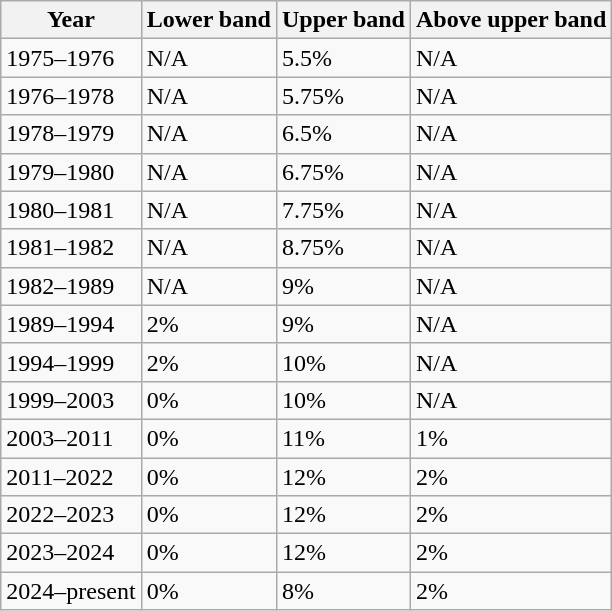<table class="wikitable">
<tr>
<th>Year</th>
<th>Lower band</th>
<th>Upper band</th>
<th>Above upper band</th>
</tr>
<tr>
<td>1975–1976</td>
<td>N/A</td>
<td>5.5%</td>
<td>N/A</td>
</tr>
<tr>
<td>1976–1978</td>
<td>N/A</td>
<td>5.75%</td>
<td>N/A</td>
</tr>
<tr>
<td>1978–1979</td>
<td>N/A</td>
<td>6.5%</td>
<td>N/A</td>
</tr>
<tr>
<td>1979–1980</td>
<td>N/A</td>
<td>6.75%</td>
<td>N/A</td>
</tr>
<tr>
<td>1980–1981</td>
<td>N/A</td>
<td>7.75%</td>
<td>N/A</td>
</tr>
<tr>
<td>1981–1982</td>
<td>N/A</td>
<td>8.75%</td>
<td>N/A</td>
</tr>
<tr>
<td>1982–1989</td>
<td>N/A</td>
<td>9%</td>
<td>N/A</td>
</tr>
<tr>
<td>1989–1994</td>
<td>2%</td>
<td>9%</td>
<td>N/A</td>
</tr>
<tr>
<td>1994–1999</td>
<td>2%</td>
<td>10%</td>
<td>N/A</td>
</tr>
<tr>
<td>1999–2003</td>
<td>0%</td>
<td>10%</td>
<td>N/A</td>
</tr>
<tr>
<td>2003–2011</td>
<td>0%</td>
<td>11%</td>
<td>1%</td>
</tr>
<tr>
<td>2011–2022</td>
<td>0%</td>
<td>12%</td>
<td>2%</td>
</tr>
<tr>
<td>2022–2023</td>
<td>0%</td>
<td>12%</td>
<td>2%</td>
</tr>
<tr>
<td>2023–2024</td>
<td>0%</td>
<td>12%</td>
<td>2%</td>
</tr>
<tr>
<td>2024–present</td>
<td>0%</td>
<td>8%</td>
<td>2%</td>
</tr>
</table>
